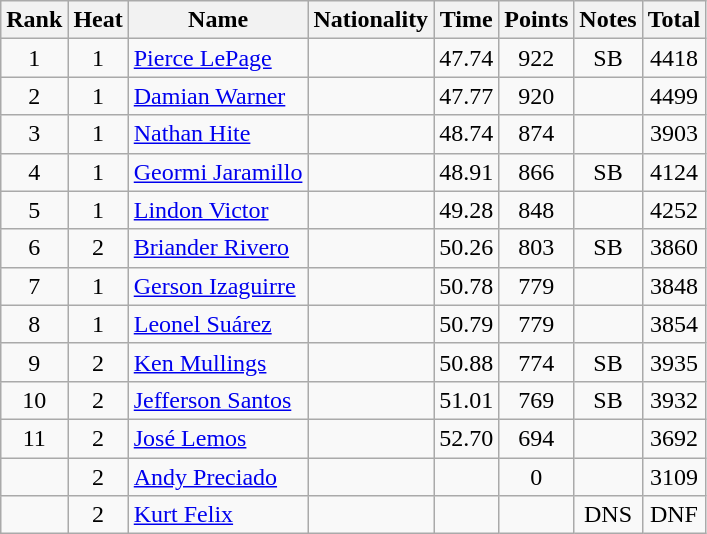<table class="wikitable sortable" style="text-align:center">
<tr>
<th>Rank</th>
<th>Heat</th>
<th>Name</th>
<th>Nationality</th>
<th>Time</th>
<th>Points</th>
<th>Notes</th>
<th>Total</th>
</tr>
<tr>
<td>1</td>
<td>1</td>
<td align=left><a href='#'>Pierce LePage</a></td>
<td align=left></td>
<td>47.74</td>
<td>922</td>
<td>SB</td>
<td>4418</td>
</tr>
<tr>
<td>2</td>
<td>1</td>
<td align=left><a href='#'>Damian Warner</a></td>
<td align=left></td>
<td>47.77</td>
<td>920</td>
<td></td>
<td>4499</td>
</tr>
<tr>
<td>3</td>
<td>1</td>
<td align=left><a href='#'>Nathan Hite</a></td>
<td align=left></td>
<td>48.74</td>
<td>874</td>
<td></td>
<td>3903</td>
</tr>
<tr>
<td>4</td>
<td>1</td>
<td align=left><a href='#'>Geormi Jaramillo</a></td>
<td align=left></td>
<td>48.91</td>
<td>866</td>
<td>SB</td>
<td>4124</td>
</tr>
<tr>
<td>5</td>
<td>1</td>
<td align=left><a href='#'>Lindon Victor</a></td>
<td align=left></td>
<td>49.28</td>
<td>848</td>
<td></td>
<td>4252</td>
</tr>
<tr>
<td>6</td>
<td>2</td>
<td align=left><a href='#'>Briander Rivero</a></td>
<td align=left></td>
<td>50.26</td>
<td>803</td>
<td>SB</td>
<td>3860</td>
</tr>
<tr>
<td>7</td>
<td>1</td>
<td align=left><a href='#'>Gerson Izaguirre</a></td>
<td align=left></td>
<td>50.78</td>
<td>779</td>
<td></td>
<td>3848</td>
</tr>
<tr>
<td>8</td>
<td>1</td>
<td align=left><a href='#'>Leonel Suárez</a></td>
<td align=left></td>
<td>50.79</td>
<td>779</td>
<td></td>
<td>3854</td>
</tr>
<tr>
<td>9</td>
<td>2</td>
<td align=left><a href='#'>Ken Mullings</a></td>
<td align=left></td>
<td>50.88</td>
<td>774</td>
<td>SB</td>
<td>3935</td>
</tr>
<tr>
<td>10</td>
<td>2</td>
<td align=left><a href='#'>Jefferson Santos</a></td>
<td align=left></td>
<td>51.01</td>
<td>769</td>
<td>SB</td>
<td>3932</td>
</tr>
<tr>
<td>11</td>
<td>2</td>
<td align=left><a href='#'>José Lemos</a></td>
<td align=left></td>
<td>52.70</td>
<td>694</td>
<td></td>
<td>3692</td>
</tr>
<tr>
<td></td>
<td>2</td>
<td align=left><a href='#'>Andy Preciado</a></td>
<td align=left></td>
<td></td>
<td>0</td>
<td></td>
<td>3109</td>
</tr>
<tr>
<td></td>
<td>2</td>
<td align=left><a href='#'>Kurt Felix</a></td>
<td align=left></td>
<td></td>
<td></td>
<td>DNS</td>
<td>DNF</td>
</tr>
</table>
